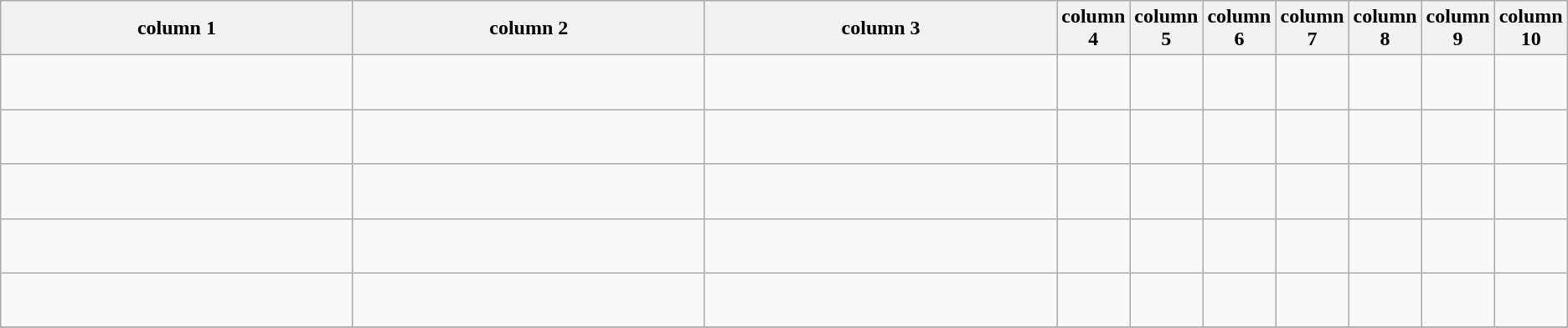<table class="wikitable" style=text-align:center;>
<tr>
<th style=width:33%>column 1</th>
<th style=width:33%>column 2</th>
<th style=width:33%>column 3</th>
<th style=width:33%>column 4</th>
<th style=width:33%>column 5</th>
<th style=width:33%>column 6</th>
<th style=width:33%>column 7</th>
<th style=width:33%>column 8</th>
<th style=width:33%>column 9</th>
<th style=width:33%>column 10</th>
</tr>
<tr>
<td><br><br></td>
<td><br><br></td>
<td><br><br></td>
<td><br><br></td>
<td><br><br></td>
<td><br><br></td>
<td><br><br></td>
<td><br><br></td>
<td><br><br></td>
<td><br><br></td>
</tr>
<tr>
<td><br><br></td>
<td><br><br></td>
<td><br><br></td>
<td><br><br></td>
<td><br><br></td>
<td><br><br></td>
<td><br><br></td>
<td><br><br></td>
<td><br><br></td>
<td><br><br></td>
</tr>
<tr>
<td><br><br></td>
<td><br><br></td>
<td><br><br></td>
<td><br><br></td>
<td><br><br></td>
<td><br><br></td>
<td><br><br></td>
<td><br><br></td>
<td><br><br></td>
<td><br><br></td>
</tr>
<tr>
<td><br><br></td>
<td><br><br></td>
<td><br><br></td>
<td><br><br></td>
<td><br><br></td>
<td><br><br></td>
<td><br><br></td>
<td><br><br></td>
<td><br><br></td>
<td><br><br></td>
</tr>
<tr>
<td><br><br></td>
<td><br><br></td>
<td><br><br></td>
<td><br><br></td>
<td><br><br></td>
<td><br><br></td>
<td><br><br></td>
<td><br><br></td>
<td><br><br></td>
<td><br><br></td>
</tr>
<tr>
</tr>
</table>
